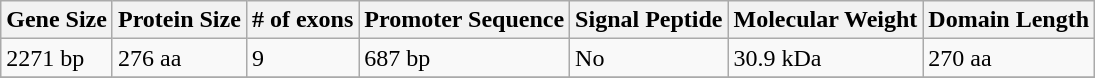<table class="wikitable">
<tr>
<th>Gene Size</th>
<th>Protein Size</th>
<th># of exons</th>
<th>Promoter Sequence</th>
<th>Signal Peptide</th>
<th>Molecular Weight</th>
<th>Domain Length</th>
</tr>
<tr>
<td>2271 bp</td>
<td>276 aa</td>
<td>9</td>
<td>687 bp</td>
<td>No</td>
<td>30.9 kDa</td>
<td>270 aa</td>
</tr>
<tr>
</tr>
</table>
